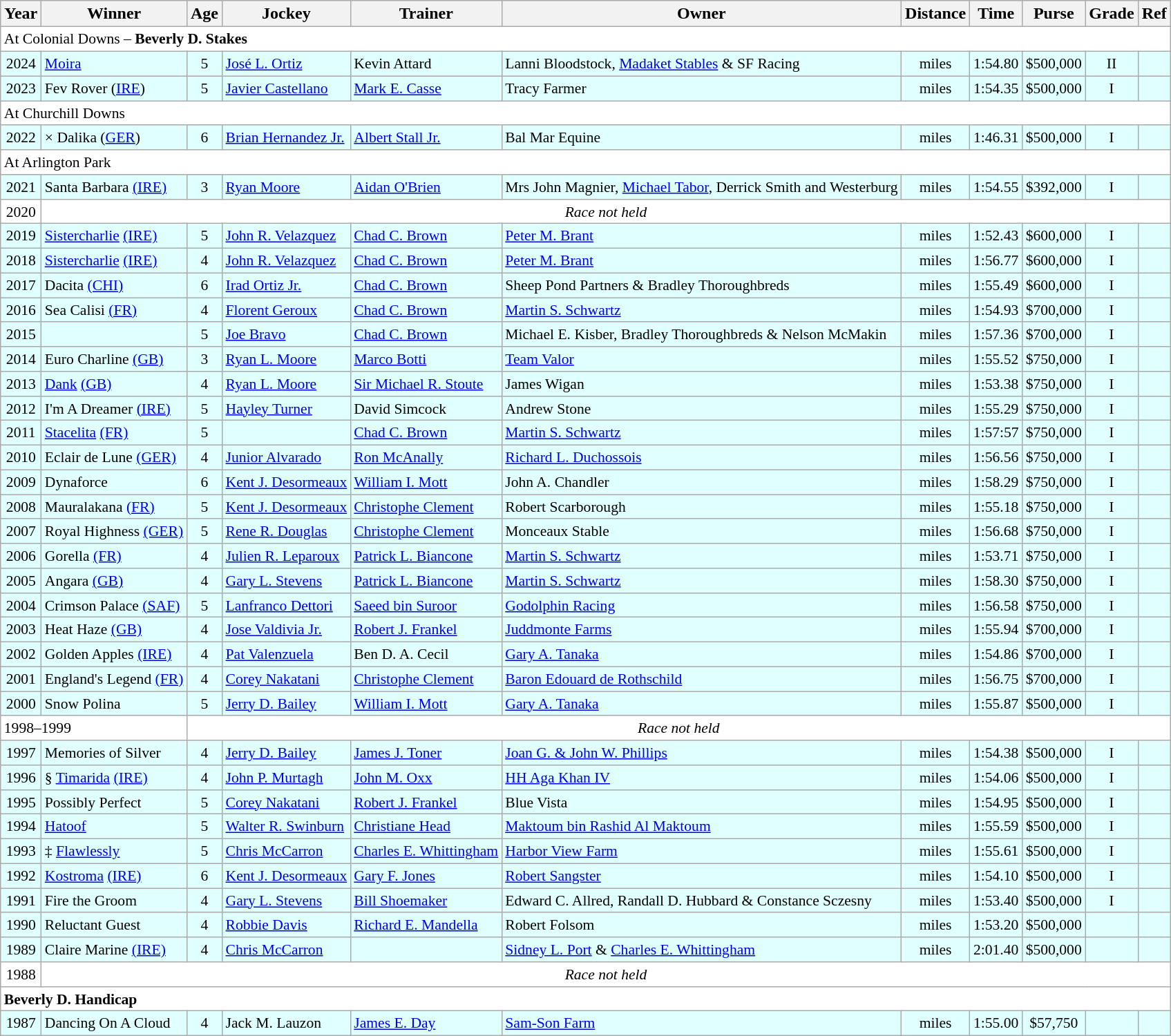<table class="wikitable sortable">
<tr>
<th>Year</th>
<th>Winner</th>
<th>Age</th>
<th>Jockey</th>
<th>Trainer</th>
<th>Owner</th>
<th>Distance</th>
<th>Time</th>
<th>Purse</th>
<th>Grade</th>
<th>Ref</th>
</tr>
<tr style="font-size:90%; background-color:white">
<td align="left" colspan=11>At Colonial Downs – <strong>Beverly D. Stakes</strong></td>
</tr>
<tr style="font-size:90%; background-color:lightcyan">
<td align=center>2024</td>
<td><a href='#'>Moira</a></td>
<td align=center>5</td>
<td><a href='#'>José L. Ortiz</a></td>
<td>Kevin Attard</td>
<td>Lanni Bloodstock, <a href='#'>Madaket Stables</a> & SF Racing</td>
<td align=center> miles</td>
<td align=center>1:54.80</td>
<td align=center>$500,000</td>
<td align=center>II</td>
<td></td>
</tr>
<tr style="font-size:90%; background-color:lightcyan">
<td align=center>2023</td>
<td>Fev Rover (<a href='#'>IRE</a>)</td>
<td align=center>5</td>
<td><a href='#'>Javier Castellano</a></td>
<td><a href='#'>Mark E. Casse</a></td>
<td>Tracy Farmer</td>
<td align=center> miles</td>
<td align=center>1:54.35</td>
<td align=center>$500,000</td>
<td align=center>I</td>
<td></td>
</tr>
<tr style="font-size:90%; background-color:white">
<td align="left" colspan=11>At Churchill Downs</td>
</tr>
<tr style="font-size:90%; background-color:lightcyan">
<td align=center>2022</td>
<td>× Dalika (<a href='#'>GER</a>)</td>
<td align=center>6</td>
<td><a href='#'>Brian Hernandez Jr.</a></td>
<td><a href='#'>Albert Stall Jr.</a></td>
<td>Bal Mar Equine</td>
<td align=center> miles</td>
<td align=center>1:46.31</td>
<td align=center>$500,000</td>
<td align=center>I</td>
<td></td>
</tr>
<tr style="font-size:90%; background-color:white">
<td align="left" colspan=11>At Arlington Park</td>
</tr>
<tr style="font-size:90%; background-color:lightcyan">
<td align=center>2021</td>
<td>Santa Barbara <a href='#'>(IRE)</a></td>
<td align=center>3</td>
<td><a href='#'>Ryan Moore</a></td>
<td><a href='#'>Aidan O'Brien</a></td>
<td>Mrs John Magnier, <a href='#'>Michael Tabor</a>, Derrick Smith and Westerburg</td>
<td align=center> miles</td>
<td align=center>1:54.55</td>
<td align=center>$392,000</td>
<td align=center>I</td>
<td></td>
</tr>
<tr style="font-size:90%; background-color:white">
<td align=center>2020</td>
<td align="center" colspan=10><em>Race not held</em></td>
</tr>
<tr style="font-size:90%; background-color:lightcyan">
<td align=center>2019</td>
<td><a href='#'>Sistercharlie</a> <a href='#'>(IRE)</a></td>
<td align=center>5</td>
<td><a href='#'>John R. Velazquez</a></td>
<td><a href='#'>Chad C. Brown</a></td>
<td><a href='#'>Peter M. Brant</a></td>
<td align=center> miles</td>
<td align=center>1:52.43</td>
<td align=center>$600,000</td>
<td align=center>I</td>
<td></td>
</tr>
<tr style="font-size:90%; background-color:lightcyan">
<td align=center>2018</td>
<td><a href='#'>Sistercharlie</a> <a href='#'>(IRE)</a></td>
<td align=center>4</td>
<td><a href='#'>John R. Velazquez</a></td>
<td><a href='#'>Chad C. Brown</a></td>
<td><a href='#'>Peter M. Brant</a></td>
<td align=center> miles</td>
<td align=center>1:56.77</td>
<td align=center>$600,000</td>
<td align=center>I</td>
<td></td>
</tr>
<tr style="font-size:90%; background-color:lightcyan">
<td align=center>2017</td>
<td>Dacita <a href='#'>(CHI)</a></td>
<td align=center>6</td>
<td><a href='#'>Irad Ortiz Jr.</a></td>
<td><a href='#'>Chad C. Brown</a></td>
<td>Sheep Pond Partners & Bradley Thoroughbreds</td>
<td align=center> miles</td>
<td align=center>1:55.49</td>
<td align=center>$600,000</td>
<td align=center>I</td>
<td></td>
</tr>
<tr style="font-size:90%; background-color:lightcyan">
<td align=center>2016</td>
<td>Sea Calisi <a href='#'>(FR)</a></td>
<td align=center>4</td>
<td><a href='#'>Florent Geroux</a></td>
<td><a href='#'>Chad C. Brown</a></td>
<td><a href='#'>Martin S. Schwartz</a></td>
<td align=center> miles</td>
<td align=center>1:54.93</td>
<td align=center>$700,000</td>
<td align=center>I</td>
<td></td>
</tr>
<tr style="font-size:90%; background-color:lightcyan">
<td align=center>2015</td>
<td></td>
<td align=center>5</td>
<td><a href='#'>Joe Bravo</a></td>
<td><a href='#'>Chad C. Brown</a></td>
<td>Michael E. Kisber, Bradley Thoroughbreds & Nelson McMakin</td>
<td align=center> miles</td>
<td align=center>1:57.36</td>
<td align=center>$700,000</td>
<td align=center>I</td>
<td></td>
</tr>
<tr style="font-size:90%; background-color:lightcyan">
<td align=center>2014</td>
<td>Euro Charline <a href='#'>(GB)</a></td>
<td align=center>3</td>
<td><a href='#'>Ryan L. Moore</a></td>
<td><a href='#'>Marco Botti</a></td>
<td><a href='#'>Team Valor</a></td>
<td align=center> miles</td>
<td align=center>1:55.52</td>
<td align=center>$750,000</td>
<td align=center>I</td>
<td></td>
</tr>
<tr style="font-size:90%; background-color:lightcyan">
<td align=center>2013</td>
<td><a href='#'>Dank</a> <a href='#'>(GB)</a></td>
<td align=center>4</td>
<td><a href='#'>Ryan L. Moore</a></td>
<td><a href='#'>Sir Michael R. Stoute</a></td>
<td>James Wigan</td>
<td align=center> miles</td>
<td align=center>1:53.38</td>
<td align=center>$750,000</td>
<td align=center>I</td>
<td></td>
</tr>
<tr style="font-size:90%; background-color:lightcyan">
<td align=center>2012</td>
<td>I'm A Dreamer <a href='#'>(IRE)</a></td>
<td align=center>5</td>
<td><a href='#'>Hayley Turner</a></td>
<td>David Simcock</td>
<td>Andrew Stone</td>
<td align=center> miles</td>
<td align=center>1:55.29</td>
<td align=center>$750,000</td>
<td align=center>I</td>
<td></td>
</tr>
<tr style="font-size:90%; background-color:lightcyan">
<td align=center>2011</td>
<td><a href='#'>Stacelita</a> <a href='#'>(FR)</a></td>
<td align=center>5</td>
<td></td>
<td><a href='#'>Chad C. Brown</a></td>
<td><a href='#'>Martin S. Schwartz</a></td>
<td align=center> miles</td>
<td align=center>1:57:57</td>
<td align=center>$750,000</td>
<td align=center>I</td>
<td></td>
</tr>
<tr style="font-size:90%; background-color:lightcyan">
<td align=center>2010</td>
<td>Eclair de Lune <a href='#'>(GER)</a></td>
<td align=center>4</td>
<td><a href='#'>Junior Alvarado</a></td>
<td><a href='#'>Ron McAnally</a></td>
<td><a href='#'>Richard L. Duchossois</a></td>
<td align=center> miles</td>
<td align=center>1:56.56</td>
<td align=center>$750,000</td>
<td align=center>I</td>
<td></td>
</tr>
<tr style="font-size:90%; background-color:lightcyan">
<td align=center>2009</td>
<td>Dynaforce</td>
<td align=center>6</td>
<td><a href='#'>Kent J. Desormeaux</a></td>
<td><a href='#'>William I. Mott</a></td>
<td>John A. Chandler</td>
<td align=center> miles</td>
<td align=center>1:58.29</td>
<td align=center>$750,000</td>
<td align=center>I</td>
<td></td>
</tr>
<tr style="font-size:90%; background-color:lightcyan">
<td align=center>2008</td>
<td>Mauralakana <a href='#'>(FR)</a></td>
<td align=center>5</td>
<td><a href='#'>Kent J. Desormeaux</a></td>
<td><a href='#'>Christophe Clement</a></td>
<td>Robert Scarborough</td>
<td align=center> miles</td>
<td align=center>1:55.18</td>
<td align=center>$750,000</td>
<td align=center>I</td>
<td></td>
</tr>
<tr style="font-size:90%; background-color:lightcyan">
<td align=center>2007</td>
<td>Royal Highness <a href='#'>(GER)</a></td>
<td align=center>5</td>
<td><a href='#'>Rene R. Douglas</a></td>
<td><a href='#'>Christophe Clement</a></td>
<td>Monceaux Stable</td>
<td align=center> miles</td>
<td align=center>1:56.68</td>
<td align=center>$750,000</td>
<td align=center>I</td>
<td></td>
</tr>
<tr style="font-size:90%; background-color:lightcyan">
<td align=center>2006</td>
<td>Gorella <a href='#'>(FR)</a></td>
<td align=center>4</td>
<td><a href='#'>Julien R. Leparoux</a></td>
<td><a href='#'>Patrick L. Biancone</a></td>
<td><a href='#'>Martin S. Schwartz</a></td>
<td align=center> miles</td>
<td align=center>1:53.71</td>
<td align=center>$750,000</td>
<td align=center>I</td>
<td></td>
</tr>
<tr style="font-size:90%; background-color:lightcyan">
<td align=center>2005</td>
<td>Angara <a href='#'>(GB)</a></td>
<td align=center>4</td>
<td><a href='#'>Gary L. Stevens</a></td>
<td><a href='#'>Patrick L. Biancone</a></td>
<td><a href='#'>Martin S. Schwartz</a></td>
<td align=center> miles</td>
<td align=center>1:58.30</td>
<td align=center>$750,000</td>
<td align=center>I</td>
<td></td>
</tr>
<tr style="font-size:90%; background-color:lightcyan">
<td align=center>2004</td>
<td>Crimson Palace <a href='#'>(SAF)</a></td>
<td align=center>5</td>
<td><a href='#'>Lanfranco Dettori</a></td>
<td><a href='#'>Saeed bin Suroor</a></td>
<td><a href='#'>Godolphin Racing</a></td>
<td align=center> miles</td>
<td align=center>1:56.58</td>
<td align=center>$750,000</td>
<td align=center>I</td>
<td></td>
</tr>
<tr style="font-size:90%; background-color:lightcyan">
<td align=center>2003</td>
<td>Heat Haze <a href='#'>(GB)</a></td>
<td align=center>4</td>
<td><a href='#'>Jose Valdivia Jr.</a></td>
<td><a href='#'>Robert J. Frankel</a></td>
<td><a href='#'>Juddmonte Farms</a></td>
<td align=center> miles</td>
<td align=center>1:55.94</td>
<td align=center>$700,000</td>
<td align=center>I</td>
<td></td>
</tr>
<tr style="font-size:90%; background-color:lightcyan">
<td align=center>2002</td>
<td>Golden Apples <a href='#'>(IRE)</a></td>
<td align=center>4</td>
<td><a href='#'>Pat Valenzuela</a></td>
<td>Ben D. A. Cecil</td>
<td><a href='#'>Gary A. Tanaka</a></td>
<td align=center> miles</td>
<td align=center>1:54.86</td>
<td align=center>$700,000</td>
<td align=center>I</td>
<td></td>
</tr>
<tr style="font-size:90%; background-color:lightcyan">
<td align=center>2001</td>
<td>England's Legend <a href='#'>(FR)</a></td>
<td align=center>4</td>
<td><a href='#'>Corey Nakatani</a></td>
<td><a href='#'>Christophe Clement</a></td>
<td><a href='#'>Baron Edouard de Rothschild</a></td>
<td align=center> miles</td>
<td align=center>1:56.75</td>
<td align=center>$700,000</td>
<td align=center>I</td>
<td></td>
</tr>
<tr style="font-size:90%; background-color:lightcyan">
<td align=center>2000</td>
<td>Snow Polina</td>
<td align=center>5</td>
<td><a href='#'>Jerry D. Bailey</a></td>
<td><a href='#'>William I. Mott</a></td>
<td><a href='#'>Gary A. Tanaka</a></td>
<td align=center> miles</td>
<td align=center>1:55.87</td>
<td align=center>$500,000</td>
<td align=center>I</td>
<td></td>
</tr>
<tr style="font-size:90%; background-color:white">
<td align="left" colspan=2>1998–1999</td>
<td align="center" colspan=9><em>Race not held</em></td>
</tr>
<tr style="font-size:90%; background-color:lightcyan">
<td align=center>1997</td>
<td>Memories of Silver</td>
<td align=center>4</td>
<td><a href='#'>Jerry D. Bailey</a></td>
<td><a href='#'>James J. Toner</a></td>
<td><a href='#'>Joan G. & John W. Phillips</a></td>
<td align=center> miles</td>
<td align=center>1:54.38</td>
<td align=center>$500,000</td>
<td align=center>I</td>
<td></td>
</tr>
<tr style="font-size:90%; background-color:lightcyan">
<td align=center>1996</td>
<td>§ <a href='#'>Timarida</a> <a href='#'>(IRE)</a></td>
<td align=center>4</td>
<td><a href='#'>John P. Murtagh</a></td>
<td><a href='#'>John M. Oxx</a></td>
<td><a href='#'>HH Aga Khan IV</a></td>
<td align=center> miles</td>
<td align=center>1:54.06</td>
<td align=center>$500,000</td>
<td align=center>I</td>
<td></td>
</tr>
<tr style="font-size:90%; background-color:lightcyan">
<td align=center>1995</td>
<td>Possibly Perfect</td>
<td align=center>5</td>
<td><a href='#'>Corey Nakatani</a></td>
<td><a href='#'>Robert J. Frankel</a></td>
<td>Blue Vista</td>
<td align=center> miles</td>
<td align=center>1:54.95</td>
<td align=center>$500,000</td>
<td align=center>I</td>
<td></td>
</tr>
<tr style="font-size:90%; background-color:lightcyan">
<td align=center>1994</td>
<td><a href='#'>Hatoof</a></td>
<td align=center>5</td>
<td><a href='#'>Walter R. Swinburn</a></td>
<td><a href='#'>Christiane Head</a></td>
<td><a href='#'>Maktoum bin Rashid Al Maktoum</a></td>
<td align=center> miles</td>
<td align=center>1:55.59</td>
<td align=center>$500,000</td>
<td align=center>I</td>
<td></td>
</tr>
<tr style="font-size:90%; background-color:lightcyan">
<td align=center>1993</td>
<td>‡ <a href='#'>Flawlessly</a></td>
<td align=center>5</td>
<td><a href='#'>Chris McCarron</a></td>
<td><a href='#'>Charles E. Whittingham</a></td>
<td><a href='#'>Harbor View Farm</a></td>
<td align=center> miles</td>
<td align=center>1:55.61</td>
<td align=center>$500,000</td>
<td align=center>I</td>
<td></td>
</tr>
<tr style="font-size:90%; background-color:lightcyan">
<td align=center>1992</td>
<td><a href='#'>Kostroma</a>  <a href='#'>(IRE)</a></td>
<td align=center>6</td>
<td><a href='#'>Kent J. Desormeaux</a></td>
<td><a href='#'>Gary F. Jones</a></td>
<td><a href='#'>Robert Sangster</a></td>
<td align=center> miles</td>
<td align=center>1:54.10</td>
<td align=center>$500,000</td>
<td align=center>I</td>
<td></td>
</tr>
<tr style="font-size:90%; background-color:lightcyan">
<td align=center>1991</td>
<td>Fire the Groom</td>
<td align=center>4</td>
<td><a href='#'>Gary L. Stevens</a></td>
<td><a href='#'>Bill Shoemaker</a></td>
<td>Edward C. Allred, Randall D. Hubbard & Constance Sczesny</td>
<td align=center> miles</td>
<td align=center>1:53.40</td>
<td align=center>$500,000</td>
<td align=center>I</td>
<td></td>
</tr>
<tr style="font-size:90%; background-color:lightcyan">
<td align=center>1990</td>
<td>Reluctant Guest</td>
<td align=center>4</td>
<td><a href='#'>Robbie Davis</a></td>
<td><a href='#'>Richard E. Mandella</a></td>
<td>Robert Folsom</td>
<td align=center> miles</td>
<td align=center>1:53.20</td>
<td align=center>$500,000</td>
<td align=center></td>
<td></td>
</tr>
<tr style="font-size:90%; background-color:lightcyan">
<td align=center>1989</td>
<td>Claire Marine <a href='#'>(IRE)</a></td>
<td align=center>4</td>
<td><a href='#'>Chris McCarron</a></td>
<td></td>
<td><a href='#'>Sidney L. Port</a> & <a href='#'>Charles E. Whittingham</a></td>
<td align=center> miles</td>
<td align=center>2:01.40</td>
<td align=center>$500,000</td>
<td align=center></td>
<td></td>
</tr>
<tr style="font-size:90%; background-color:white">
<td align=center>1988</td>
<td align="center" colspan=10><em>Race not held</em></td>
</tr>
<tr style="font-size:90%; background-color:white">
<td align="left" colspan=11><strong>Beverly D. Handicap</strong></td>
</tr>
<tr style="font-size:90%; background-color:lightcyan">
<td align=center>1987</td>
<td>Dancing On A Cloud</td>
<td align=center>4</td>
<td>Jack M. Lauzon</td>
<td><a href='#'>James E. Day</a></td>
<td><a href='#'>Sam-Son Farm</a></td>
<td align=center> miles</td>
<td align=center>1:55.00</td>
<td align=center>$57,750</td>
<td align=center></td>
<td></td>
</tr>
</table>
